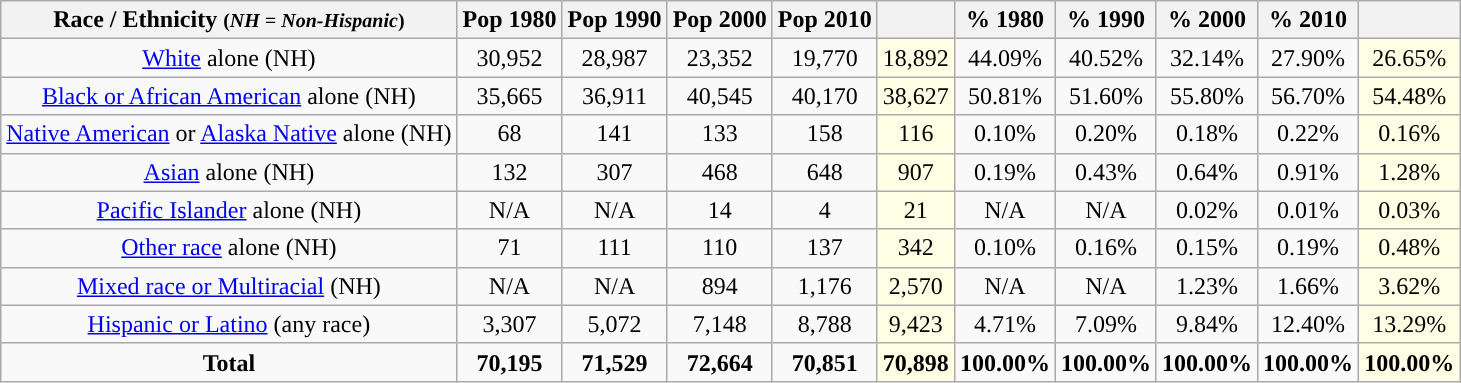<table class="wikitable" style="text-align:center;">
<tr>
<th>Race / Ethnicity <small>(<em>NH = Non-Hispanic</em>)</small></th>
<th>Pop 1980</th>
<th>Pop 1990</th>
<th>Pop 2000</th>
<th>Pop 2010</th>
<th></th>
<th>% 1980</th>
<th>% 1990</th>
<th>% 2000</th>
<th>% 2010</th>
<th></th>
</tr>
<tr>
<td><a href='#'>White</a> alone (NH)</td>
<td>30,952</td>
<td>28,987</td>
<td>23,352</td>
<td>19,770</td>
<td style='background: #ffffe6;'>18,892</td>
<td>44.09%</td>
<td>40.52%</td>
<td>32.14%</td>
<td>27.90%</td>
<td style='background: #ffffe6;'>26.65%</td>
</tr>
<tr>
<td><a href='#'>Black or African American</a> alone (NH)</td>
<td>35,665</td>
<td>36,911</td>
<td>40,545</td>
<td>40,170</td>
<td style='background: #ffffe6;'>38,627</td>
<td>50.81%</td>
<td>51.60%</td>
<td>55.80%</td>
<td>56.70%</td>
<td style='background: #ffffe6;'>54.48%</td>
</tr>
<tr>
<td><a href='#'>Native American</a> or <a href='#'>Alaska Native</a> alone (NH)</td>
<td>68</td>
<td>141</td>
<td>133</td>
<td>158</td>
<td style='background: #ffffe6;'>116</td>
<td>0.10%</td>
<td>0.20%</td>
<td>0.18%</td>
<td>0.22%</td>
<td style='background: #ffffe6;'>0.16%</td>
</tr>
<tr>
<td><a href='#'>Asian</a> alone (NH)</td>
<td>132</td>
<td>307</td>
<td>468</td>
<td>648</td>
<td style='background: #ffffe6;'>907</td>
<td>0.19%</td>
<td>0.43%</td>
<td>0.64%</td>
<td>0.91%</td>
<td style='background: #ffffe6;'>1.28%</td>
</tr>
<tr>
<td><a href='#'>Pacific Islander</a> alone (NH)</td>
<td>N/A</td>
<td>N/A</td>
<td>14</td>
<td>4</td>
<td style='background: #ffffe6;'>21</td>
<td>N/A</td>
<td>N/A</td>
<td>0.02%</td>
<td>0.01%</td>
<td style='background: #ffffe6;'>0.03%</td>
</tr>
<tr>
<td><a href='#'>Other race</a> alone (NH)</td>
<td>71</td>
<td>111</td>
<td>110</td>
<td>137</td>
<td style='background: #ffffe6;'>342</td>
<td>0.10%</td>
<td>0.16%</td>
<td>0.15%</td>
<td>0.19%</td>
<td style='background: #ffffe6;'>0.48%</td>
</tr>
<tr>
<td><a href='#'>Mixed race or Multiracial</a> (NH)</td>
<td>N/A</td>
<td>N/A</td>
<td>894</td>
<td>1,176</td>
<td style='background: #ffffe6;'>2,570</td>
<td>N/A</td>
<td>N/A</td>
<td>1.23%</td>
<td>1.66%</td>
<td style='background: #ffffe6;'>3.62%</td>
</tr>
<tr>
<td><a href='#'>Hispanic or Latino</a> (any race)</td>
<td>3,307</td>
<td>5,072</td>
<td>7,148</td>
<td>8,788</td>
<td style='background: #ffffe6;'>9,423</td>
<td>4.71%</td>
<td>7.09%</td>
<td>9.84%</td>
<td>12.40%</td>
<td style='background: #ffffe6;'>13.29%</td>
</tr>
<tr>
<td><strong>Total</strong></td>
<td><strong>70,195</strong></td>
<td><strong>71,529</strong></td>
<td><strong>72,664</strong></td>
<td><strong>70,851</strong></td>
<td style='background: #ffffe6;'><strong>70,898</strong></td>
<td><strong>100.00%</strong></td>
<td><strong>100.00%</strong></td>
<td><strong>100.00%</strong></td>
<td><strong>100.00%</strong></td>
<td style='background: #ffffe6;'><strong>100.00%</strong></td>
</tr>
</table>
